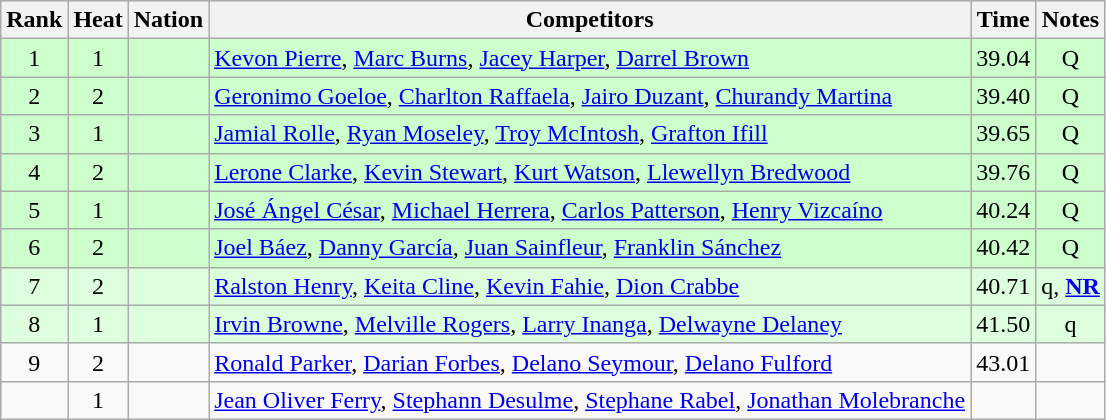<table class="wikitable sortable" style="text-align:center">
<tr>
<th>Rank</th>
<th>Heat</th>
<th>Nation</th>
<th>Competitors</th>
<th>Time</th>
<th>Notes</th>
</tr>
<tr bgcolor=ccffcc>
<td>1</td>
<td>1</td>
<td align=left></td>
<td align=left><a href='#'>Kevon Pierre</a>, <a href='#'>Marc Burns</a>, <a href='#'>Jacey Harper</a>, <a href='#'>Darrel Brown</a></td>
<td>39.04</td>
<td>Q</td>
</tr>
<tr bgcolor=ccffcc>
<td>2</td>
<td>2</td>
<td align=left></td>
<td align=left><a href='#'>Geronimo Goeloe</a>, <a href='#'>Charlton Raffaela</a>, <a href='#'>Jairo Duzant</a>, <a href='#'>Churandy Martina</a></td>
<td>39.40</td>
<td>Q</td>
</tr>
<tr bgcolor=ccffcc>
<td>3</td>
<td>1</td>
<td align=left></td>
<td align=left><a href='#'>Jamial Rolle</a>, <a href='#'>Ryan Moseley</a>, <a href='#'>Troy McIntosh</a>, <a href='#'>Grafton Ifill</a></td>
<td>39.65</td>
<td>Q</td>
</tr>
<tr bgcolor=ccffcc>
<td>4</td>
<td>2</td>
<td align=left></td>
<td align=left><a href='#'>Lerone Clarke</a>, <a href='#'>Kevin Stewart</a>, <a href='#'>Kurt Watson</a>, <a href='#'>Llewellyn Bredwood</a></td>
<td>39.76</td>
<td>Q</td>
</tr>
<tr bgcolor=ccffcc>
<td>5</td>
<td>1</td>
<td align=left></td>
<td align=left><a href='#'>José Ángel César</a>, <a href='#'>Michael Herrera</a>, <a href='#'>Carlos Patterson</a>, <a href='#'>Henry Vizcaíno</a></td>
<td>40.24</td>
<td>Q</td>
</tr>
<tr bgcolor=ccffcc>
<td>6</td>
<td>2</td>
<td align=left></td>
<td align=left><a href='#'>Joel Báez</a>, <a href='#'>Danny García</a>, <a href='#'>Juan Sainfleur</a>, <a href='#'>Franklin Sánchez</a></td>
<td>40.42</td>
<td>Q</td>
</tr>
<tr bgcolor=ddffdd>
<td>7</td>
<td>2</td>
<td align=left></td>
<td align=left><a href='#'>Ralston Henry</a>, <a href='#'>Keita Cline</a>, <a href='#'>Kevin Fahie</a>, <a href='#'>Dion Crabbe</a></td>
<td>40.71</td>
<td>q, <strong><a href='#'>NR</a></strong></td>
</tr>
<tr bgcolor=ddffdd>
<td>8</td>
<td>1</td>
<td align=left></td>
<td align=left><a href='#'>Irvin Browne</a>, <a href='#'>Melville Rogers</a>, <a href='#'>Larry Inanga</a>, <a href='#'>Delwayne Delaney</a></td>
<td>41.50</td>
<td>q</td>
</tr>
<tr>
<td>9</td>
<td>2</td>
<td align=left></td>
<td align=left><a href='#'>Ronald Parker</a>, <a href='#'>Darian Forbes</a>, <a href='#'>Delano Seymour</a>, <a href='#'>Delano Fulford</a></td>
<td>43.01</td>
<td></td>
</tr>
<tr>
<td></td>
<td>1</td>
<td align=left></td>
<td align=left><a href='#'>Jean Oliver Ferry</a>, <a href='#'>Stephann Desulme</a>, <a href='#'>Stephane Rabel</a>, <a href='#'>Jonathan Molebranche</a></td>
<td></td>
<td></td>
</tr>
</table>
